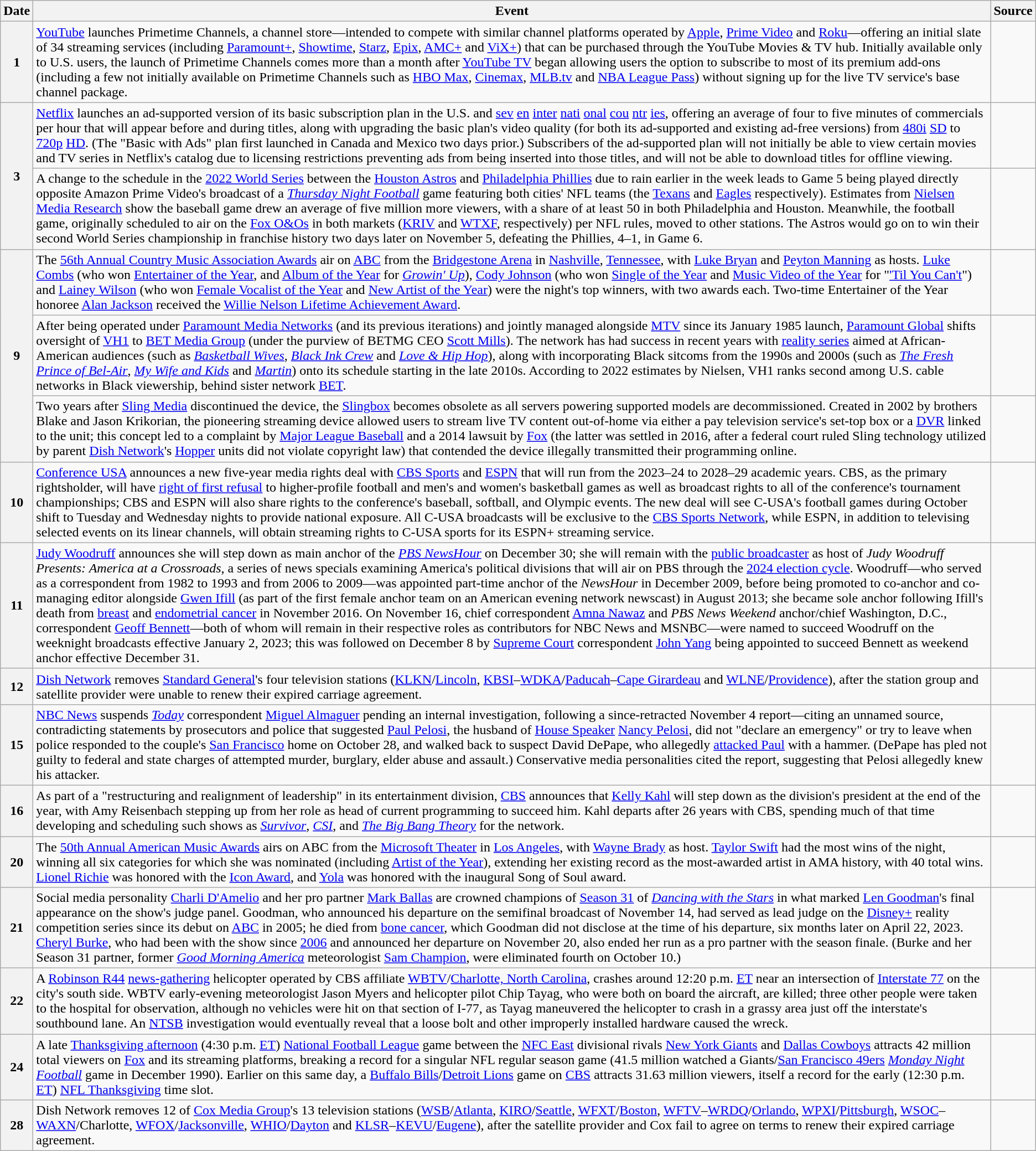<table class="wikitable">
<tr>
<th>Date</th>
<th>Event</th>
<th>Source</th>
</tr>
<tr>
<th>1</th>
<td><a href='#'>YouTube</a> launches Primetime Channels, a channel store—intended to compete with similar channel platforms operated by <a href='#'>Apple</a>, <a href='#'>Prime Video</a> and <a href='#'>Roku</a>—offering an initial slate of 34 streaming services (including <a href='#'>Paramount+</a>, <a href='#'>Showtime</a>, <a href='#'>Starz</a>, <a href='#'>Epix</a>, <a href='#'>AMC+</a> and <a href='#'>ViX+</a>) that can be purchased through the YouTube Movies & TV hub. Initially available only to U.S. users, the launch of Primetime Channels comes more than a month after <a href='#'>YouTube TV</a> began allowing users the option to subscribe to most of its premium add-ons (including a few not initially available on Primetime Channels such as <a href='#'>HBO Max</a>, <a href='#'>Cinemax</a>, <a href='#'>MLB.tv</a> and <a href='#'>NBA League Pass</a>) without signing up for the live TV service's base channel package.</td>
<td><br></td>
</tr>
<tr>
<th rowspan=2>3</th>
<td><a href='#'>Netflix</a> launches an ad-supported version of its basic subscription plan in the U.S. and <a href='#'>sev</a> <a href='#'>en</a> <a href='#'>inter</a> <a href='#'>nati</a> <a href='#'>onal</a> <a href='#'>cou</a> <a href='#'>ntr</a> <a href='#'>ies</a>, offering an average of four to five minutes of commercials per hour that will appear before and during titles, along with upgrading the basic plan's video quality (for both its ad-supported and existing ad-free versions) from <a href='#'>480i</a> <a href='#'>SD</a> to <a href='#'>720p</a> <a href='#'>HD</a>. (The "Basic with Ads" plan first launched in Canada and Mexico two days prior.) Subscribers of the ad-supported plan will not initially be able to view certain movies and TV series in Netflix's catalog due to licensing restrictions preventing ads from being inserted into those titles, and will not be able to download titles for offline viewing.</td>
<td></td>
</tr>
<tr>
<td>A change to the schedule in the <a href='#'>2022 World Series</a> between the <a href='#'>Houston Astros</a> and <a href='#'>Philadelphia Phillies</a> due to rain earlier in the week leads to Game 5 being played directly opposite Amazon Prime Video's broadcast of a <em><a href='#'>Thursday Night Football</a></em> game featuring both cities' NFL teams (the <a href='#'>Texans</a> and <a href='#'>Eagles</a> respectively). Estimates from <a href='#'>Nielsen Media Research</a> show the baseball game drew an average of five million more viewers, with a share of at least 50 in both Philadelphia and Houston. Meanwhile, the football game, originally scheduled to air on the <a href='#'>Fox O&Os</a> in both markets (<a href='#'>KRIV</a> and <a href='#'>WTXF</a>, respectively) per NFL rules, moved to other stations. The Astros would go on to win their second World Series championship in franchise history two days later on November 5, defeating the Phillies, 4–1, in Game 6.</td>
<td></td>
</tr>
<tr>
<th rowspan="3">9</th>
<td>The <a href='#'>56th Annual Country Music Association Awards</a> air on <a href='#'>ABC</a> from the <a href='#'>Bridgestone Arena</a> in <a href='#'>Nashville</a>, <a href='#'>Tennessee</a>, with <a href='#'>Luke Bryan</a> and <a href='#'>Peyton Manning</a> as hosts. <a href='#'>Luke Combs</a> (who won <a href='#'>Entertainer of the Year</a>, and <a href='#'>Album of the Year</a> for <em><a href='#'>Growin' Up</a></em>), <a href='#'>Cody Johnson</a> (who won <a href='#'>Single of the Year</a> and <a href='#'>Music Video of the Year</a> for "<a href='#'>'Til You Can't</a>") and <a href='#'>Lainey Wilson</a> (who won <a href='#'>Female Vocalist of the Year</a> and <a href='#'>New Artist of the Year</a>) were the night's top winners, with two awards each. Two-time Entertainer of the Year honoree <a href='#'>Alan Jackson</a> received the <a href='#'>Willie Nelson Lifetime Achievement Award</a>.</td>
<td><br></td>
</tr>
<tr>
<td>After being operated under <a href='#'>Paramount Media Networks</a> (and its previous iterations) and jointly managed alongside <a href='#'>MTV</a> since its January 1985 launch, <a href='#'>Paramount Global</a> shifts oversight of <a href='#'>VH1</a> to <a href='#'>BET Media Group</a> (under the purview of BETMG CEO <a href='#'>Scott Mills</a>). The network has had success in recent years with <a href='#'>reality series</a> aimed at African-American audiences (such as <em><a href='#'>Basketball Wives</a></em>, <em><a href='#'>Black Ink Crew</a></em> and <em><a href='#'>Love & Hip Hop</a></em>), along with incorporating Black sitcoms from the 1990s and 2000s (such as <em><a href='#'>The Fresh Prince of Bel-Air</a></em>, <em><a href='#'>My Wife and Kids</a></em> and <em><a href='#'>Martin</a></em>) onto its schedule starting in the late 2010s. According to 2022 estimates by Nielsen, VH1 ranks second among U.S. cable networks in Black viewership, behind sister network <a href='#'>BET</a>.</td>
<td></td>
</tr>
<tr>
<td>Two years after <a href='#'>Sling Media</a> discontinued the device, the <a href='#'>Slingbox</a> becomes obsolete as all servers powering supported models are decommissioned. Created in 2002 by brothers Blake and Jason Krikorian, the pioneering streaming device allowed users to stream live TV content out-of-home via either a pay television service's set-top box or a <a href='#'>DVR</a> linked to the unit; this concept led to a complaint by <a href='#'>Major League Baseball</a> and a 2014 lawsuit by <a href='#'>Fox</a> (the latter was settled in 2016, after a federal court ruled Sling technology utilized by parent <a href='#'>Dish Network</a>'s <a href='#'>Hopper</a> units did not violate copyright law) that contended the device illegally transmitted their programming online.</td>
<td></td>
</tr>
<tr>
<th>10</th>
<td><a href='#'>Conference USA</a> announces a new five-year media rights deal with <a href='#'>CBS Sports</a> and <a href='#'>ESPN</a> that will run from the 2023–24 to 2028–29 academic years. CBS, as the primary rightsholder, will have <a href='#'>right of first refusal</a> to higher-profile football and men's and women's basketball games as well as broadcast rights to all of the conference's tournament championships; CBS and ESPN will also share rights to the conference's baseball, softball, and Olympic events. The new deal will see C-USA's football games during October shift to Tuesday and Wednesday nights to provide national exposure. All C-USA broadcasts will be exclusive to the <a href='#'>CBS Sports Network</a>, while ESPN, in addition to televising selected events on its linear channels, will obtain streaming rights to C-USA sports for its ESPN+ streaming service.</td>
<td><br></td>
</tr>
<tr>
<th>11</th>
<td><a href='#'>Judy Woodruff</a> announces she will step down as main anchor of the <em><a href='#'>PBS NewsHour</a></em> on December 30; she will remain with the <a href='#'>public broadcaster</a> as host of <em>Judy Woodruff Presents: America at a Crossroads</em>, a series of news specials examining America's political divisions that will air on PBS through the <a href='#'>2024 election cycle</a>. Woodruff—who served as a correspondent from 1982 to 1993 and from 2006 to 2009—was appointed part-time anchor of the <em>NewsHour</em> in December 2009, before being promoted to co-anchor and co-managing editor alongside <a href='#'>Gwen Ifill</a> (as part of the first female anchor team on an American evening network newscast) in August 2013; she became sole anchor following Ifill's death from <a href='#'>breast</a> and <a href='#'>endometrial cancer</a> in November 2016. On November 16, chief correspondent <a href='#'>Amna Nawaz</a> and <em>PBS News Weekend</em> anchor/chief Washington, D.C., correspondent <a href='#'>Geoff Bennett</a>—both of whom will remain in their respective roles as contributors for NBC News and MSNBC—were named to succeed Woodruff on the weeknight broadcasts effective January 2, 2023; this was followed on December 8 by <a href='#'>Supreme Court</a> correspondent <a href='#'>John Yang</a> being appointed to succeed Bennett as weekend anchor effective December 31.</td>
<td><br><br></td>
</tr>
<tr>
<th>12</th>
<td><a href='#'>Dish Network</a> removes <a href='#'>Standard General</a>'s four television stations (<a href='#'>KLKN</a>/<a href='#'>Lincoln</a>, <a href='#'>KBSI</a>–<a href='#'>WDKA</a>/<a href='#'>Paducah</a>–<a href='#'>Cape Girardeau</a> and <a href='#'>WLNE</a>/<a href='#'>Providence</a>), after the station group and satellite provider were unable to renew their expired carriage agreement.</td>
<td></td>
</tr>
<tr>
<th>15</th>
<td><a href='#'>NBC News</a> suspends <em><a href='#'>Today</a></em> correspondent <a href='#'>Miguel Almaguer</a> pending an internal investigation, following a since-retracted November 4 report—citing an unnamed source, contradicting statements by prosecutors and police that suggested <a href='#'>Paul Pelosi</a>, the husband of <a href='#'>House Speaker</a> <a href='#'>Nancy Pelosi</a>, did not "declare an emergency" or try to leave when police responded to the couple's <a href='#'>San Francisco</a> home on October 28, and walked back to suspect David DePape, who allegedly <a href='#'>attacked Paul</a> with a hammer. (DePape has pled not guilty to federal and state charges of attempted murder, burglary, elder abuse and assault.) Conservative media personalities cited the report, suggesting that Pelosi allegedly knew his attacker.</td>
<td></td>
</tr>
<tr>
<th>16</th>
<td>As part of a "restructuring and realignment of leadership" in its entertainment division, <a href='#'>CBS</a> announces that <a href='#'>Kelly Kahl</a> will step down as the division's president at the end of the year, with Amy Reisenbach stepping up from her role as head of current programming to succeed him. Kahl departs after 26 years with CBS, spending much of that time developing and scheduling such shows as <em><a href='#'>Survivor</a></em>, <em><a href='#'>CSI</a></em>, and <em><a href='#'>The Big Bang Theory</a></em> for the network.</td>
<td></td>
</tr>
<tr>
<th>20</th>
<td>The <a href='#'>50th Annual American Music Awards</a> airs on ABC from the <a href='#'>Microsoft Theater</a> in <a href='#'>Los Angeles</a>, with <a href='#'>Wayne Brady</a> as host. <a href='#'>Taylor Swift</a> had the most wins of the night, winning all six categories for which she was nominated (including <a href='#'>Artist of the Year</a>), extending her existing record as the most-awarded artist in AMA history, with 40 total wins. <a href='#'>Lionel Richie</a> was honored with the <a href='#'>Icon Award</a>, and <a href='#'>Yola</a> was honored with the inaugural Song of Soul award.</td>
<td><br></td>
</tr>
<tr>
<th>21</th>
<td>Social media personality <a href='#'>Charli D'Amelio</a> and her pro partner <a href='#'>Mark Ballas</a> are crowned champions of <a href='#'>Season 31</a> of <em><a href='#'>Dancing with the Stars</a></em> in what marked <a href='#'>Len Goodman</a>'s final appearance on the show's judge panel. Goodman, who announced his departure on the semifinal broadcast of November 14, had served as lead judge on the <a href='#'>Disney+</a> reality competition series since its debut on <a href='#'>ABC</a> in 2005; he died from <a href='#'>bone cancer</a>, which Goodman did not disclose at the time of his departure, six months later on April 22, 2023. <a href='#'>Cheryl Burke</a>, who had been with the show since <a href='#'>2006</a> and announced her departure on November 20, also ended her run as a pro partner with the season finale. (Burke and her Season 31 partner, former <em><a href='#'>Good Morning America</a></em> meteorologist <a href='#'>Sam Champion</a>, were eliminated fourth on October 10.)</td>
<td><br></td>
</tr>
<tr>
<th>22</th>
<td>A <a href='#'>Robinson R44</a> <a href='#'>news-gathering</a> helicopter operated by CBS affiliate <a href='#'>WBTV</a>/<a href='#'>Charlotte, North Carolina</a>, crashes around 12:20 p.m. <a href='#'>ET</a> near an intersection of <a href='#'>Interstate 77</a> on the city's south side. WBTV early-evening meteorologist Jason Myers and helicopter pilot Chip Tayag, who were both on board the aircraft, are killed; three other people were taken to the hospital for observation, although no vehicles were hit on that section of I-77, as Tayag maneuvered the helicopter to crash in a grassy area just off the interstate's southbound lane. An <a href='#'>NTSB</a> investigation would eventually reveal that a loose bolt and other improperly installed hardware caused the wreck.</td>
<td><br></td>
</tr>
<tr>
<th>24</th>
<td>A late <a href='#'>Thanksgiving afternoon</a> (4:30 p.m. <a href='#'>ET</a>) <a href='#'>National Football League</a> game between the <a href='#'>NFC East</a> divisional rivals <a href='#'>New York Giants</a> and <a href='#'>Dallas Cowboys</a> attracts 42 million total viewers on <a href='#'>Fox</a> and its streaming platforms, breaking a record for a singular NFL regular season game (41.5 million watched a Giants/<a href='#'>San Francisco 49ers</a> <em><a href='#'>Monday Night Football</a></em> game in December 1990). Earlier on this same day, a <a href='#'>Buffalo Bills</a>/<a href='#'>Detroit Lions</a> game on <a href='#'>CBS</a> attracts 31.63 million viewers, itself a record for the early (12:30 p.m. <a href='#'>ET</a>) <a href='#'>NFL Thanksgiving</a> time slot.</td>
<td></td>
</tr>
<tr>
<th>28</th>
<td>Dish Network removes 12 of <a href='#'>Cox Media Group</a>'s 13 television stations (<a href='#'>WSB</a>/<a href='#'>Atlanta</a>, <a href='#'>KIRO</a>/<a href='#'>Seattle</a>, <a href='#'>WFXT</a>/<a href='#'>Boston</a>, <a href='#'>WFTV</a>–<a href='#'>WRDQ</a>/<a href='#'>Orlando</a>, <a href='#'>WPXI</a>/<a href='#'>Pittsburgh</a>, <a href='#'>WSOC</a>–<a href='#'>WAXN</a>/Charlotte, <a href='#'>WFOX</a>/<a href='#'>Jacksonville</a>, <a href='#'>WHIO</a>/<a href='#'>Dayton</a> and <a href='#'>KLSR</a>–<a href='#'>KEVU</a>/<a href='#'>Eugene</a>), after the satellite provider and Cox fail to agree on terms to renew their expired carriage agreement.</td>
<td></td>
</tr>
</table>
